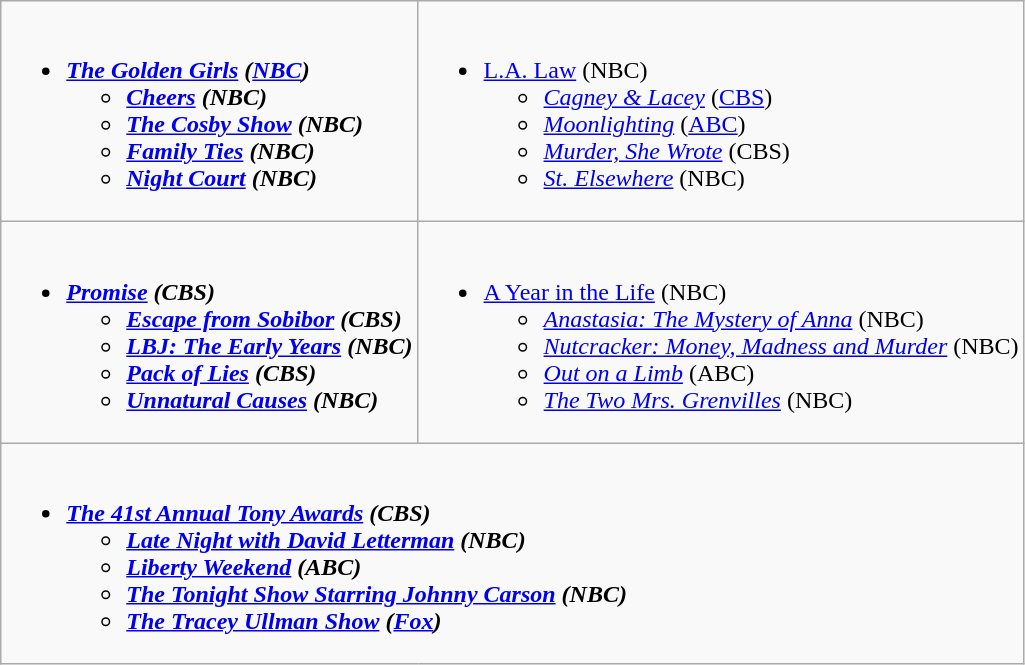<table class="wikitable">
<tr>
<td style="vertical-align:top;"><br><ul><li><strong><em><a href='#'>The Golden Girls</a><em> (<a href='#'>NBC</a>)<strong><ul><li></em><a href='#'>Cheers</a><em> (NBC)</li><li></em><a href='#'>The Cosby Show</a><em> (NBC)</li><li></em><a href='#'>Family Ties</a> <em>(NBC)</li><li></em><a href='#'>Night Court</a><em> (NBC)</li></ul></li></ul></td>
<td style="vertical-align:top;"><br><ul><li></em></strong><a href='#'>L.A. Law</a></em> (NBC)</strong><ul><li><em><a href='#'>Cagney & Lacey</a></em> (<a href='#'>CBS</a>)</li><li><em><a href='#'>Moonlighting</a></em> (<a href='#'>ABC</a>)</li><li><em><a href='#'>Murder, She Wrote</a></em> (CBS)</li><li><em><a href='#'>St. Elsewhere</a></em> (NBC)</li></ul></li></ul></td>
</tr>
<tr>
<td style="vertical-align:top;"><br><ul><li><strong><em><a href='#'>Promise</a> <em>(CBS)<strong><ul><li></em><a href='#'>Escape from Sobibor</a><em> (CBS)</li><li></em><a href='#'>LBJ: The Early Years</a><em> (NBC)</li><li></em><a href='#'>Pack of Lies</a><em> (CBS)</li><li></em><a href='#'>Unnatural Causes</a><em> (NBC)</li></ul></li></ul></td>
<td style="vertical-align:top;"><br><ul><li></em></strong><a href='#'>A Year in the Life</a></em> (NBC)</strong><ul><li><em><a href='#'>Anastasia: The Mystery of Anna</a></em> (NBC)</li><li><em><a href='#'>Nutcracker: Money, Madness and Murder</a></em> (NBC)</li><li><em><a href='#'>Out on a Limb</a></em> (ABC)</li><li><em><a href='#'>The Two Mrs. Grenvilles</a></em> (NBC)</li></ul></li></ul></td>
</tr>
<tr>
<td style="vertical-align:top;" colspan="2"><br><ul><li><strong><em><a href='#'>The 41st Annual Tony Awards</a><em> (CBS)<strong><ul><li></em><a href='#'>Late Night with David Letterman</a><em> (NBC)</li><li></em><a href='#'>Liberty Weekend</a><em> (ABC)</li><li></em><a href='#'>The Tonight Show Starring Johnny Carson</a><em> (NBC)</li><li></em><a href='#'>The Tracey Ullman Show</a><em> (<a href='#'>Fox</a>)</li></ul></li></ul></td>
</tr>
</table>
